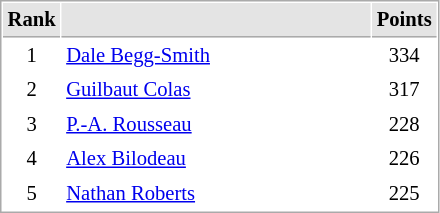<table cellspacing="1" cellpadding="3" style="border:1px solid #AAAAAA;font-size:86%">
<tr bgcolor="#E4E4E4">
<th style="border-bottom:1px solid #AAAAAA" width=10>Rank</th>
<th style="border-bottom:1px solid #AAAAAA" width=200></th>
<th style="border-bottom:1px solid #AAAAAA" width=20>Points</th>
</tr>
<tr>
<td style="text-align:center;">1</td>
<td> <a href='#'>Dale Begg-Smith</a></td>
<td align=center>334</td>
</tr>
<tr>
<td style="text-align:center;">2</td>
<td> <a href='#'>Guilbaut Colas</a></td>
<td align=center>317</td>
</tr>
<tr>
<td style="text-align:center;">3</td>
<td> <a href='#'>P.-A. Rousseau</a></td>
<td align=center>228</td>
</tr>
<tr>
<td style="text-align:center;">4</td>
<td> <a href='#'>Alex Bilodeau</a></td>
<td align=center>226</td>
</tr>
<tr>
<td style="text-align:center;">5</td>
<td> <a href='#'>Nathan Roberts</a></td>
<td align=center>225</td>
</tr>
</table>
